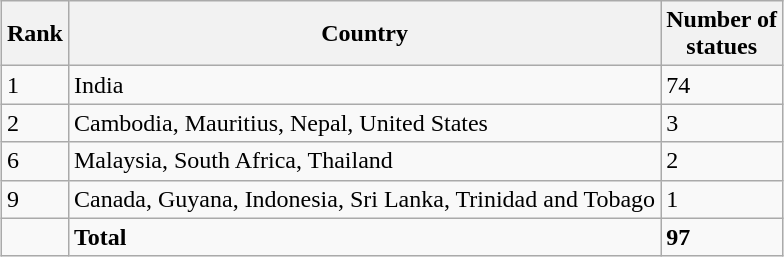<table class="wikitable" style="margin:auto;">
<tr>
<th>Rank</th>
<th>Country</th>
<th>Number of<br> statues</th>
</tr>
<tr>
<td>1</td>
<td>India</td>
<td>74</td>
</tr>
<tr>
<td>2</td>
<td>Cambodia, Mauritius, Nepal, United States</td>
<td>3</td>
</tr>
<tr>
<td>6</td>
<td>Malaysia, South Africa, Thailand</td>
<td>2</td>
</tr>
<tr>
<td>9</td>
<td>Canada, Guyana, Indonesia, Sri Lanka, Trinidad and Tobago</td>
<td>1</td>
</tr>
<tr>
<td></td>
<td><strong>Total</strong></td>
<td><strong>97</strong></td>
</tr>
</table>
